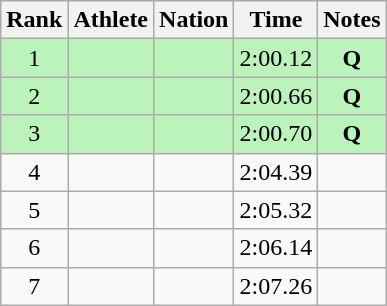<table class="wikitable sortable" style="text-align:center">
<tr>
<th>Rank</th>
<th>Athlete</th>
<th>Nation</th>
<th>Time</th>
<th>Notes</th>
</tr>
<tr bgcolor=#bbf3bb>
<td>1</td>
<td align=left></td>
<td align=left></td>
<td>2:00.12</td>
<td><strong>Q</strong></td>
</tr>
<tr bgcolor=#bbf3bb>
<td>2</td>
<td align=left></td>
<td align=left></td>
<td>2:00.66</td>
<td><strong>Q</strong></td>
</tr>
<tr bgcolor=#bbf3bb>
<td>3</td>
<td align=left></td>
<td align=left></td>
<td>2:00.70</td>
<td><strong>Q</strong></td>
</tr>
<tr>
<td>4</td>
<td align=left></td>
<td align=left></td>
<td>2:04.39</td>
<td></td>
</tr>
<tr>
<td>5</td>
<td align=left></td>
<td align=left></td>
<td>2:05.32</td>
<td></td>
</tr>
<tr>
<td>6</td>
<td align=left></td>
<td align=left></td>
<td>2:06.14</td>
<td></td>
</tr>
<tr>
<td>7</td>
<td align=left></td>
<td align=left></td>
<td>2:07.26</td>
<td></td>
</tr>
</table>
